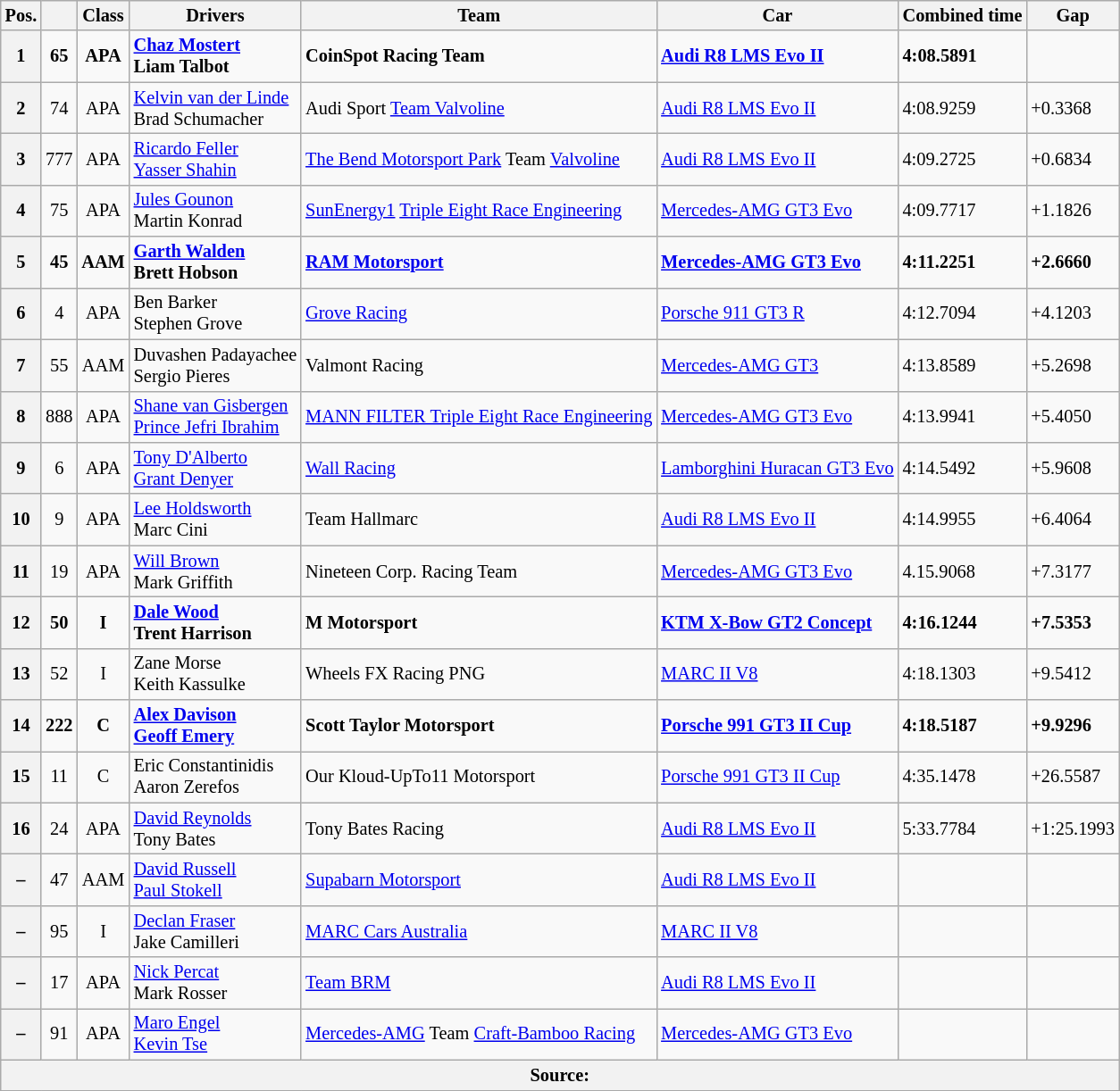<table class="wikitable" style="font-size: 85%">
<tr>
<th>Pos.</th>
<th></th>
<th>Class</th>
<th>Drivers</th>
<th>Team</th>
<th>Car</th>
<th>Combined time</th>
<th>Gap</th>
</tr>
<tr style="font-weight: bold">
<th>1</th>
<td align=center>65</td>
<td align=center>APA</td>
<td> <a href='#'>Chaz Mostert</a><br> Liam Talbot</td>
<td> CoinSpot Racing Team</td>
<td><a href='#'>Audi R8 LMS Evo II</a></td>
<td>4:08.5891</td>
<td></td>
</tr>
<tr>
<th>2</th>
<td align=center>74</td>
<td align=center>APA</td>
<td> <a href='#'>Kelvin van der Linde</a><br> Brad Schumacher</td>
<td> Audi Sport <a href='#'>Team Valvoline</a></td>
<td><a href='#'>Audi R8 LMS Evo II</a></td>
<td>4:08.9259</td>
<td>+0.3368</td>
</tr>
<tr>
<th>3</th>
<td align=center>777</td>
<td align=center>APA</td>
<td> <a href='#'>Ricardo Feller</a><br> <a href='#'>Yasser Shahin</a></td>
<td> <a href='#'>The Bend Motorsport Park</a> Team <a href='#'>Valvoline</a></td>
<td><a href='#'>Audi R8 LMS Evo II</a></td>
<td>4:09.2725</td>
<td>+0.6834</td>
</tr>
<tr>
<th>4</th>
<td align=center>75</td>
<td align=center>APA</td>
<td> <a href='#'>Jules Gounon</a><br> Martin Konrad</td>
<td> <a href='#'>SunEnergy1</a> <a href='#'>Triple Eight Race Engineering</a></td>
<td><a href='#'>Mercedes-AMG GT3 Evo</a></td>
<td>4:09.7717</td>
<td>+1.1826</td>
</tr>
<tr style="font-weight: bold">
<th>5</th>
<td align=center>45</td>
<td align=center>AAM</td>
<td> <a href='#'>Garth Walden</a><br> Brett Hobson</td>
<td> <a href='#'>RAM Motorsport</a></td>
<td><a href='#'>Mercedes-AMG GT3 Evo</a></td>
<td>4:11.2251</td>
<td>+2.6660</td>
</tr>
<tr>
<th>6</th>
<td align=center>4</td>
<td align=center>APA</td>
<td> Ben Barker<br> Stephen Grove</td>
<td> <a href='#'>Grove Racing</a></td>
<td><a href='#'>Porsche 911 GT3 R</a></td>
<td>4:12.7094</td>
<td>+4.1203</td>
</tr>
<tr>
<th>7</th>
<td align=center>55</td>
<td align=center>AAM</td>
<td> Duvashen Padayachee<br> Sergio Pieres</td>
<td> Valmont Racing</td>
<td><a href='#'>Mercedes-AMG GT3</a></td>
<td>4:13.8589</td>
<td>+5.2698</td>
</tr>
<tr>
<th>8</th>
<td align=center>888</td>
<td align=center>APA</td>
<td> <a href='#'>Shane van Gisbergen</a><br> <a href='#'>Prince Jefri Ibrahim</a></td>
<td> <a href='#'>MANN FILTER Triple Eight Race Engineering</a></td>
<td><a href='#'>Mercedes-AMG GT3 Evo</a></td>
<td>4:13.9941</td>
<td>+5.4050</td>
</tr>
<tr>
<th>9</th>
<td align=center>6</td>
<td align=center>APA</td>
<td> <a href='#'>Tony D'Alberto</a><br> <a href='#'>Grant Denyer</a></td>
<td> <a href='#'>Wall Racing</a></td>
<td><a href='#'>Lamborghini Huracan GT3 Evo</a></td>
<td>4:14.5492</td>
<td>+5.9608</td>
</tr>
<tr>
<th>10</th>
<td align=center>9</td>
<td align=center>APA</td>
<td> <a href='#'>Lee Holdsworth</a><br> Marc Cini</td>
<td> Team Hallmarc</td>
<td><a href='#'>Audi R8 LMS Evo II</a></td>
<td>4:14.9955</td>
<td>+6.4064</td>
</tr>
<tr>
<th>11</th>
<td align=center>19</td>
<td align=center>APA</td>
<td> <a href='#'>Will Brown</a><br> Mark Griffith</td>
<td> Nineteen Corp. Racing Team</td>
<td><a href='#'>Mercedes-AMG GT3 Evo</a></td>
<td>4.15.9068</td>
<td>+7.3177</td>
</tr>
<tr style="font-weight: bold">
<th>12</th>
<td align=center>50</td>
<td align=center>I</td>
<td> <a href='#'>Dale Wood</a><br> Trent Harrison</td>
<td> M Motorsport</td>
<td><a href='#'>KTM X-Bow GT2 Concept</a></td>
<td>4:16.1244</td>
<td>+7.5353</td>
</tr>
<tr>
<th>13</th>
<td align=center>52</td>
<td align=center>I</td>
<td> Zane Morse<br> Keith Kassulke</td>
<td> Wheels FX Racing PNG</td>
<td><a href='#'>MARC II V8</a></td>
<td>4:18.1303</td>
<td>+9.5412</td>
</tr>
<tr style="font-weight: bold">
<th>14</th>
<td align=center>222</td>
<td align=center>C</td>
<td> <a href='#'>Alex Davison</a><br> <a href='#'>Geoff Emery</a></td>
<td> Scott Taylor Motorsport</td>
<td><a href='#'>Porsche 991 GT3 II Cup</a></td>
<td>4:18.5187</td>
<td>+9.9296</td>
</tr>
<tr>
<th>15</th>
<td align=center>11</td>
<td align=center>C</td>
<td> Eric Constantinidis<br> Aaron Zerefos</td>
<td> Our Kloud-UpTo11 Motorsport</td>
<td><a href='#'>Porsche 991 GT3 II Cup</a></td>
<td>4:35.1478</td>
<td>+26.5587</td>
</tr>
<tr>
<th>16</th>
<td align=center>24</td>
<td align=center>APA</td>
<td> <a href='#'>David Reynolds</a><br> Tony Bates</td>
<td> Tony Bates Racing</td>
<td><a href='#'>Audi R8 LMS Evo II</a></td>
<td>5:33.7784</td>
<td>+1:25.1993</td>
</tr>
<tr>
<th>–</th>
<td align=center>47</td>
<td align=center>AAM</td>
<td> <a href='#'>David Russell</a><br> <a href='#'>Paul Stokell</a></td>
<td> <a href='#'>Supabarn Motorsport</a></td>
<td><a href='#'>Audi R8 LMS Evo II</a></td>
<td></td>
<td></td>
</tr>
<tr>
<th>–</th>
<td align=center>95</td>
<td align=center>I</td>
<td> <a href='#'>Declan Fraser</a><br> Jake Camilleri</td>
<td> <a href='#'>MARC Cars Australia</a></td>
<td><a href='#'>MARC II V8</a></td>
<td></td>
<td></td>
</tr>
<tr>
<th>–</th>
<td align=center>17</td>
<td align=center>APA</td>
<td> <a href='#'>Nick Percat</a><br> Mark Rosser</td>
<td> <a href='#'>Team BRM</a></td>
<td><a href='#'>Audi R8 LMS Evo II</a></td>
<td></td>
<td></td>
</tr>
<tr>
<th>–</th>
<td align=center>91</td>
<td align=center>APA</td>
<td> <a href='#'>Maro Engel</a><br> <a href='#'>Kevin Tse</a></td>
<td> <a href='#'>Mercedes-AMG</a> Team <a href='#'>Craft-Bamboo Racing</a></td>
<td><a href='#'>Mercedes-AMG GT3 Evo</a></td>
<td></td>
<td></td>
</tr>
<tr>
<th colspan=8>Source:</th>
</tr>
<tr>
</tr>
</table>
